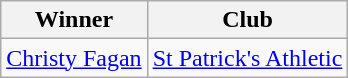<table class="wikitable">
<tr>
<th>Winner</th>
<th>Club</th>
</tr>
<tr>
<td><a href='#'>Christy Fagan</a></td>
<td><a href='#'>St Patrick's Athletic</a></td>
</tr>
</table>
